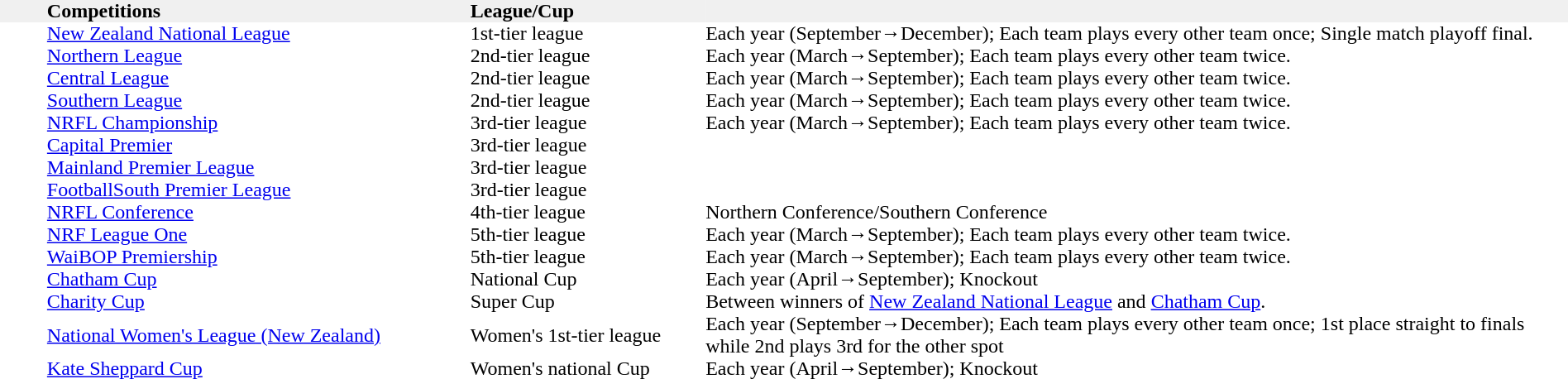<table width="100%" cellspacing="0" cellpadding="0">
<tr bgcolor="F0F0F0">
<th width="3%" align="left"></th>
<th width="27%" align="left">Competitions</th>
<th width="15%" align="left">League/Cup</th>
<th width="55%" align="left"></th>
</tr>
<tr>
<td></td>
<td><a href='#'>New Zealand National League</a></td>
<td>1st-tier league</td>
<td>Each year (September→December); Each team plays every other team once; Single match playoff final.</td>
</tr>
<tr>
<td></td>
<td><a href='#'>Northern League</a></td>
<td>2nd-tier league</td>
<td>Each year (March→September); Each team plays every other team twice.</td>
</tr>
<tr>
<td></td>
<td><a href='#'>Central League</a></td>
<td>2nd-tier league</td>
<td>Each year (March→September); Each team plays every other team twice.</td>
</tr>
<tr>
<td></td>
<td><a href='#'>Southern League</a></td>
<td>2nd-tier league</td>
<td>Each year (March→September); Each team plays every other team twice.</td>
</tr>
<tr>
<td></td>
<td><a href='#'>NRFL Championship</a></td>
<td>3rd-tier league</td>
<td>Each year (March→September); Each team plays every other team twice.</td>
</tr>
<tr>
<td></td>
<td><a href='#'>Capital Premier</a></td>
<td>3rd-tier league</td>
<td></td>
</tr>
<tr>
<td></td>
<td><a href='#'>Mainland Premier League</a></td>
<td>3rd-tier league</td>
<td></td>
</tr>
<tr>
<td></td>
<td><a href='#'>FootballSouth Premier League</a></td>
<td>3rd-tier league</td>
<td></td>
</tr>
<tr>
<td></td>
<td><a href='#'>NRFL Conference</a></td>
<td>4th-tier league</td>
<td>Northern Conference/Southern Conference</td>
</tr>
<tr>
<td></td>
<td><a href='#'>NRF League One</a></td>
<td>5th-tier league</td>
<td>Each year (March→September); Each team plays every other team twice.</td>
</tr>
<tr>
<td></td>
<td><a href='#'>WaiBOP Premiership</a></td>
<td>5th-tier league</td>
<td>Each year (March→September); Each team plays every other team twice.</td>
</tr>
<tr>
<td></td>
<td><a href='#'>Chatham Cup</a></td>
<td>National Cup</td>
<td>Each year (April→September); Knockout</td>
</tr>
<tr>
<td></td>
<td><a href='#'>Charity Cup</a></td>
<td>Super Cup</td>
<td>Between winners of <a href='#'>New Zealand National League</a> and <a href='#'>Chatham Cup</a>.</td>
</tr>
<tr>
<td></td>
<td><a href='#'>National Women's League (New Zealand)</a></td>
<td>Women's 1st-tier league</td>
<td>Each year (September→December); Each team plays every other team once; 1st place straight to finals while 2nd plays 3rd for the other spot</td>
</tr>
<tr>
<td></td>
<td><a href='#'>Kate Sheppard Cup</a></td>
<td>Women's national Cup</td>
<td>Each year (April→September); Knockout</td>
</tr>
<tr>
</tr>
</table>
